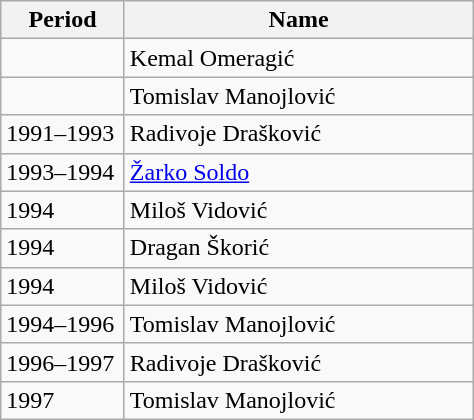<table class="wikitable">
<tr>
<th width="75">Period</th>
<th width="225">Name</th>
</tr>
<tr>
<td></td>
<td> Kemal Omeragić</td>
</tr>
<tr>
<td></td>
<td> Tomislav Manojlović</td>
</tr>
<tr>
<td>1991–1993</td>
<td> Radivoje Drašković</td>
</tr>
<tr>
<td>1993–1994</td>
<td> <a href='#'>Žarko Soldo</a></td>
</tr>
<tr>
<td>1994</td>
<td> Miloš Vidović</td>
</tr>
<tr>
<td>1994</td>
<td> Dragan Škorić</td>
</tr>
<tr>
<td>1994</td>
<td> Miloš Vidović</td>
</tr>
<tr>
<td>1994–1996</td>
<td> Tomislav Manojlović</td>
</tr>
<tr>
<td>1996–1997</td>
<td> Radivoje Drašković</td>
</tr>
<tr>
<td>1997</td>
<td> Tomislav Manojlović</td>
</tr>
</table>
